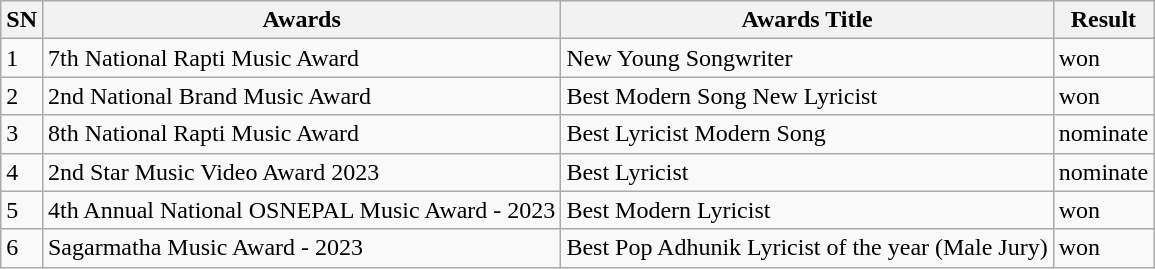<table class="wikitable">
<tr>
<th>SN</th>
<th>Awards</th>
<th>Awards Title</th>
<th>Result</th>
</tr>
<tr>
<td>1</td>
<td>7th National Rapti Music Award</td>
<td>New Young Songwriter</td>
<td>won</td>
</tr>
<tr>
<td>2</td>
<td>2nd National Brand Music Award</td>
<td>Best Modern Song New Lyricist</td>
<td>won</td>
</tr>
<tr>
<td>3</td>
<td>8th National Rapti Music Award</td>
<td>Best Lyricist Modern Song</td>
<td>nominate</td>
</tr>
<tr>
<td>4</td>
<td>2nd Star Music Video Award 2023</td>
<td>Best Lyricist</td>
<td>nominate</td>
</tr>
<tr>
<td>5</td>
<td>4th Annual National OSNEPAL Music Award - 2023</td>
<td>Best Modern Lyricist</td>
<td>won</td>
</tr>
<tr>
<td>6</td>
<td>Sagarmatha Music Award - 2023</td>
<td>Best Pop Adhunik Lyricist of the year (Male Jury)</td>
<td>won</td>
</tr>
</table>
